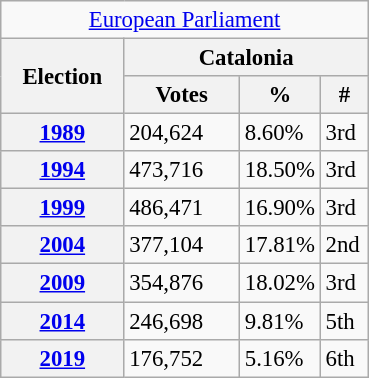<table class="wikitable" style="font-size:95%; text-align:left;">
<tr>
<td colspan="4" align="center"><a href='#'>European Parliament</a></td>
</tr>
<tr>
<th rowspan="2" width="75">Election</th>
<th colspan="3">Catalonia</th>
</tr>
<tr>
<th width="70">Votes</th>
<th width="35">%</th>
<th width="25">#</th>
</tr>
<tr>
<th><a href='#'>1989</a></th>
<td>204,624</td>
<td>8.60%</td>
<td>3rd</td>
</tr>
<tr>
<th><a href='#'>1994</a></th>
<td>473,716</td>
<td>18.50%</td>
<td>3rd</td>
</tr>
<tr>
<th><a href='#'>1999</a></th>
<td>486,471</td>
<td>16.90%</td>
<td>3rd</td>
</tr>
<tr>
<th><a href='#'>2004</a></th>
<td>377,104</td>
<td>17.81%</td>
<td>2nd</td>
</tr>
<tr>
<th><a href='#'>2009</a></th>
<td>354,876</td>
<td>18.02%</td>
<td>3rd</td>
</tr>
<tr>
<th><a href='#'>2014</a></th>
<td>246,698</td>
<td>9.81%</td>
<td>5th</td>
</tr>
<tr>
<th><a href='#'>2019</a></th>
<td>176,752</td>
<td>5.16%</td>
<td>6th</td>
</tr>
</table>
